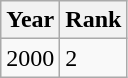<table class="wikitable sortable">
<tr>
<th>Year</th>
<th>Rank</th>
</tr>
<tr>
<td>2000</td>
<td>2</td>
</tr>
</table>
